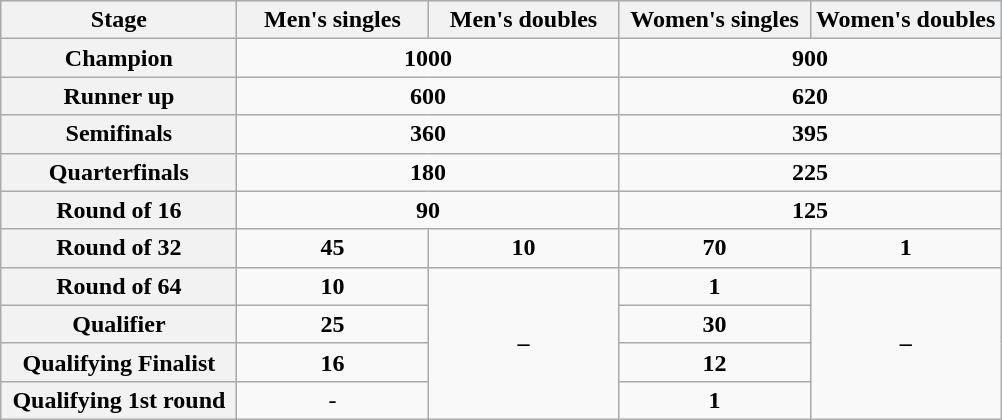<table class="wikitable" style="margin: 1em auto;">
<tr style="background:#d1e4fd;">
<th style="width:150px;">Stage</th>
<th style="width:120px;">Men's singles</th>
<th style="width:120px;">Men's doubles</th>
<th style="width:120px;">Women's singles</th>
<th style="width:120px;">Women's doubles</th>
</tr>
<tr style="text-align:center;">
<th>Champion</th>
<td colspan=2><strong>1000</strong></td>
<td colspan=2><strong>900</strong></td>
</tr>
<tr style="text-align:center;">
<th>Runner up</th>
<td colspan=2><strong>600</strong></td>
<td colspan=2><strong>620</strong></td>
</tr>
<tr style="text-align:center;">
<th>Semifinals</th>
<td colspan=2><strong>360</strong></td>
<td colspan=2><strong>395</strong></td>
</tr>
<tr style="text-align:center;">
<th>Quarterfinals</th>
<td colspan=2><strong>180</strong></td>
<td colspan=2><strong>225</strong></td>
</tr>
<tr style="text-align:center;">
<th>Round of 16</th>
<td colspan=2><strong>90</strong></td>
<td colspan=2><strong>125</strong></td>
</tr>
<tr style="text-align:center;">
<th>Round of 32</th>
<td><strong>45</strong></td>
<td><strong>10</strong></td>
<td><strong>70</strong></td>
<td><strong>1</strong></td>
</tr>
<tr style="text-align:center;">
<th>Round of 64</th>
<td><strong>10</strong></td>
<td rowspan=4><strong>–</strong></td>
<td><strong>1</strong></td>
<td rowspan=4><strong>–</strong></td>
</tr>
<tr style="text-align:center;">
<th>Qualifier</th>
<td><strong>25</strong></td>
<td><strong>30</strong></td>
</tr>
<tr style="text-align:center;">
<th>Qualifying Finalist</th>
<td><strong>16</strong></td>
<td><strong>12</strong></td>
</tr>
<tr style="text-align:center;">
<th>Qualifying 1st round</th>
<td>-</td>
<td><strong>1</strong></td>
</tr>
</table>
